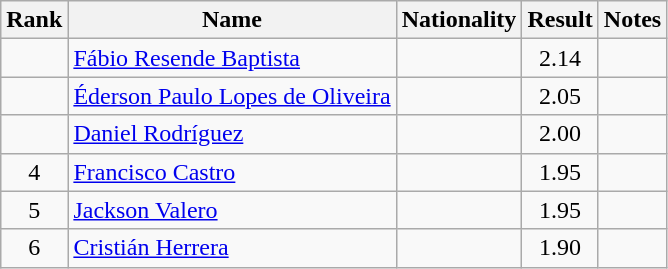<table class="wikitable sortable" style="text-align:center">
<tr>
<th>Rank</th>
<th>Name</th>
<th>Nationality</th>
<th>Result</th>
<th>Notes</th>
</tr>
<tr>
<td align=center></td>
<td align=left><a href='#'>Fábio Resende Baptista</a></td>
<td align=left></td>
<td>2.14</td>
<td></td>
</tr>
<tr>
<td align=center></td>
<td align=left><a href='#'>Éderson Paulo Lopes de Oliveira</a></td>
<td align=left></td>
<td>2.05</td>
<td></td>
</tr>
<tr>
<td align=center></td>
<td align=left><a href='#'>Daniel Rodríguez</a></td>
<td align=left></td>
<td>2.00</td>
<td></td>
</tr>
<tr>
<td align=center>4</td>
<td align=left><a href='#'>Francisco Castro</a></td>
<td align=left></td>
<td>1.95</td>
<td></td>
</tr>
<tr>
<td align=center>5</td>
<td align=left><a href='#'>Jackson Valero</a></td>
<td align=left></td>
<td>1.95</td>
<td></td>
</tr>
<tr>
<td align=center>6</td>
<td align=left><a href='#'>Cristián Herrera</a></td>
<td align=left></td>
<td>1.90</td>
<td></td>
</tr>
</table>
